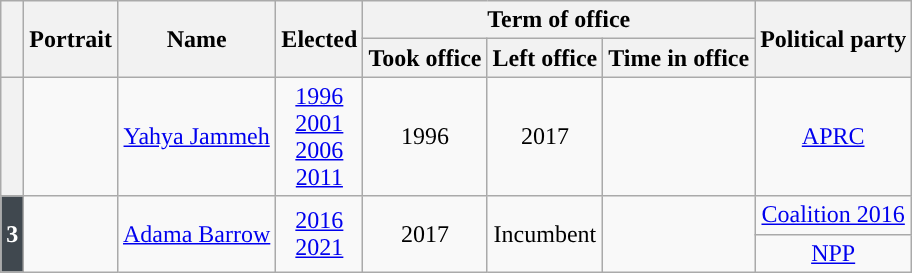<table class="wikitable" style="text-align:center">
<tr>
<th rowspan="2"></th>
<th rowspan="2">Portrait</th>
<th rowspan="2">Name<br></th>
<th rowspan="2">Elected</th>
<th colspan="3">Term of office</th>
<th rowspan="2">Political party</th>
</tr>
<tr>
<th>Took office</th>
<th>Left office</th>
<th>Time in office</th>
</tr>
<tr>
<th style="background:"></th>
<td></td>
<td><a href='#'>Yahya Jammeh</a><br></td>
<td><a href='#'>1996</a><br><a href='#'>2001</a><br><a href='#'>2006</a><br><a href='#'>2011</a></td>
<td> 1996</td>
<td> 2017</td>
<td></td>
<td><a href='#'>APRC</a></td>
</tr>
<tr>
<th rowspan=2 style="background:#40484F; color:white;">3</th>
<td rowspan=2></td>
<td rowspan=2><a href='#'>Adama Barrow</a><br></td>
<td rowspan=2><a href='#'>2016</a><br><a href='#'>2021</a></td>
<td rowspan=2> 2017</td>
<td rowspan=2>Incumbent</td>
<td rowspan=2></td>
<td><a href='#'>Coalition 2016</a><br></td>
</tr>
<tr>
<td><a href='#'>NPP</a></td>
</tr>
</table>
